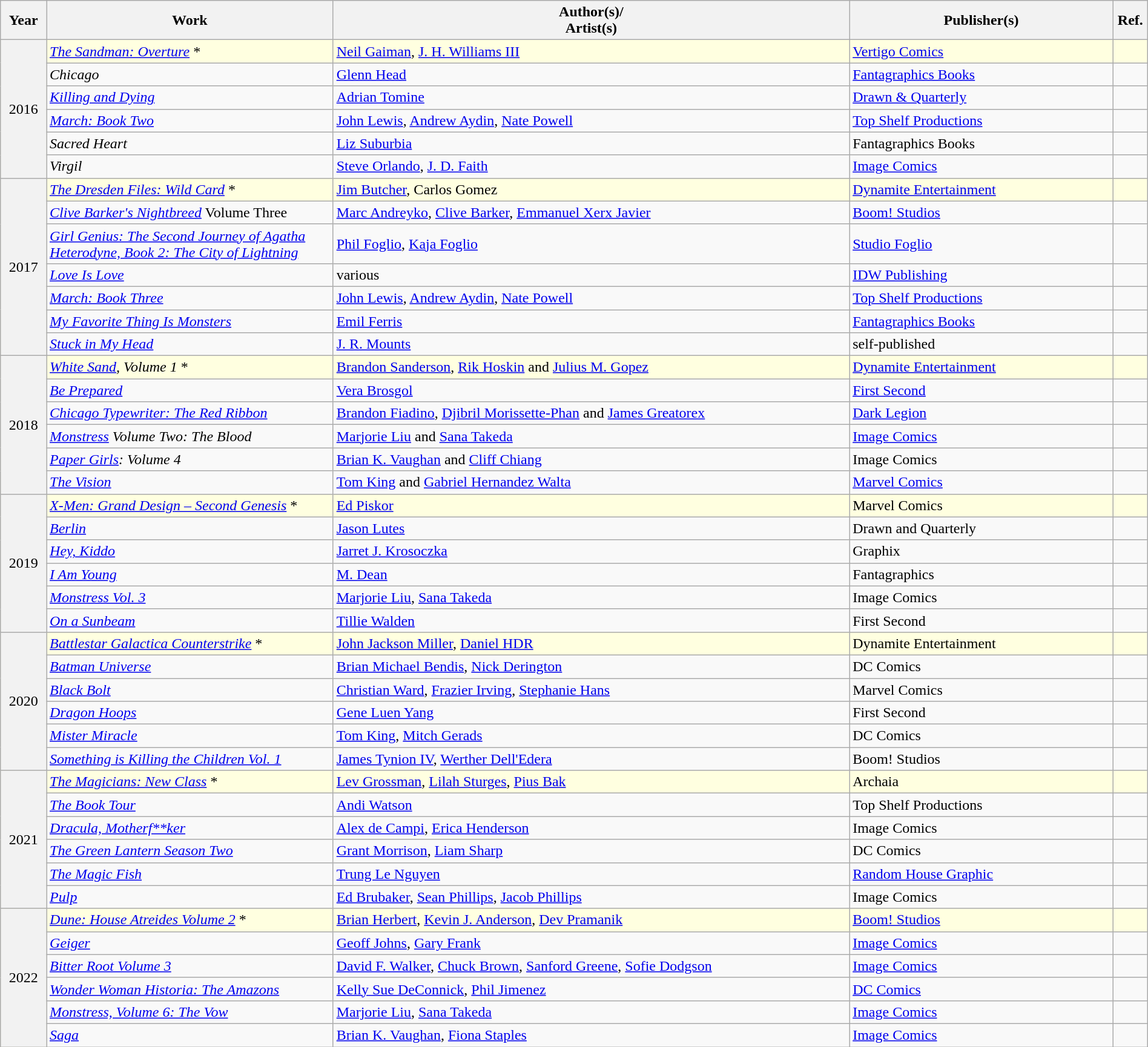<table class="wikitable mw-collapsible" style="width:100%; margin:1em auto 1em auto;">
<tr>
<th style="width:4%;" scope="col">Year</th>
<th style="width:25%;" scope="col">Work</th>
<th style="width:45%;" scope="col" class="unsortable">Author(s)/<br>Artist(s)</th>
<th style="width:23%;" scope="col" class="unsortable">Publisher(s)</th>
<th style="width:3%;" scope="col" class="unsortable">Ref.</th>
</tr>
<tr style="background:lightyellow;">
<th scope="row" rowspan="6" style="text-align:center; font-weight:normal;">2016</th>
<td><em><a href='#'>The Sandman: Overture</a></em> *</td>
<td><a href='#'>Neil Gaiman</a>, <a href='#'>J. H. Williams III</a></td>
<td><a href='#'>Vertigo Comics</a></td>
<td></td>
</tr>
<tr>
<td><em>Chicago</em></td>
<td><a href='#'>Glenn Head</a></td>
<td><a href='#'>Fantagraphics Books</a></td>
<td></td>
</tr>
<tr>
<td><em><a href='#'>Killing and Dying</a></em></td>
<td><a href='#'>Adrian Tomine</a></td>
<td><a href='#'>Drawn & Quarterly</a></td>
<td></td>
</tr>
<tr>
<td><em><a href='#'>March: Book Two</a></em></td>
<td><a href='#'>John Lewis</a>, <a href='#'>Andrew Aydin</a>, <a href='#'>Nate Powell</a></td>
<td><a href='#'>Top Shelf Productions</a></td>
<td></td>
</tr>
<tr>
<td><em>Sacred Heart</em></td>
<td><a href='#'>Liz Suburbia</a></td>
<td>Fantagraphics Books</td>
<td></td>
</tr>
<tr>
<td><em>Virgil</em></td>
<td><a href='#'>Steve Orlando</a>, <a href='#'>J. D. Faith</a></td>
<td><a href='#'>Image Comics</a></td>
<td></td>
</tr>
<tr style="background:lightyellow;">
<th scope="row" rowspan="7" style="text-align:center; font-weight:normal;">2017</th>
<td><em><a href='#'>The Dresden Files: Wild Card</a></em> *</td>
<td><a href='#'>Jim Butcher</a>, Carlos Gomez</td>
<td><a href='#'>Dynamite Entertainment</a></td>
<td></td>
</tr>
<tr>
<td><em><a href='#'>Clive Barker's Nightbreed</a></em> Volume Three</td>
<td><a href='#'>Marc Andreyko</a>, <a href='#'>Clive Barker</a>, <a href='#'>Emmanuel Xerx Javier</a></td>
<td><a href='#'>Boom! Studios</a></td>
<td></td>
</tr>
<tr>
<td><em><a href='#'>Girl Genius: The Second Journey of Agatha Heterodyne, Book 2: The City of Lightning</a></em></td>
<td><a href='#'>Phil Foglio</a>, <a href='#'>Kaja Foglio</a></td>
<td><a href='#'>Studio Foglio</a></td>
<td></td>
</tr>
<tr>
<td><em><a href='#'>Love Is Love</a></em></td>
<td>various</td>
<td><a href='#'>IDW Publishing</a></td>
<td></td>
</tr>
<tr>
<td><em><a href='#'>March: Book Three</a></em></td>
<td><a href='#'>John Lewis</a>, <a href='#'>Andrew Aydin</a>, <a href='#'>Nate Powell</a></td>
<td><a href='#'>Top Shelf Productions</a></td>
<td></td>
</tr>
<tr>
<td><em><a href='#'>My Favorite Thing Is Monsters</a></em></td>
<td><a href='#'>Emil Ferris</a></td>
<td><a href='#'>Fantagraphics Books</a></td>
<td></td>
</tr>
<tr>
<td><em><a href='#'>Stuck in My Head</a></em></td>
<td><a href='#'>J. R. Mounts</a></td>
<td>self-published</td>
<td></td>
</tr>
<tr style="background:lightyellow;">
<th scope="row" rowspan="6" style="text-align:center; font-weight:normal;">2018</th>
<td><em><a href='#'>White Sand</a>, Volume 1</em> *</td>
<td><a href='#'>Brandon Sanderson</a>, <a href='#'>Rik Hoskin</a> and <a href='#'>Julius M. Gopez</a></td>
<td><a href='#'>Dynamite Entertainment</a></td>
<td></td>
</tr>
<tr>
<td><em><a href='#'>Be Prepared</a></em></td>
<td><a href='#'>Vera Brosgol</a></td>
<td><a href='#'>First Second</a></td>
<td></td>
</tr>
<tr>
<td><em><a href='#'>Chicago Typewriter: The Red Ribbon</a></em></td>
<td><a href='#'>Brandon Fiadino</a>, <a href='#'>Djibril Morissette-Phan</a> and <a href='#'>James Greatorex</a></td>
<td><a href='#'>Dark Legion</a></td>
<td></td>
</tr>
<tr>
<td><em><a href='#'>Monstress</a> Volume Two: The Blood</em></td>
<td><a href='#'>Marjorie Liu</a> and <a href='#'>Sana Takeda</a></td>
<td><a href='#'>Image Comics</a></td>
<td></td>
</tr>
<tr>
<td><em><a href='#'>Paper Girls</a>: Volume 4</em></td>
<td><a href='#'>Brian K. Vaughan</a> and <a href='#'>Cliff Chiang</a></td>
<td>Image Comics</td>
<td></td>
</tr>
<tr>
<td><em><a href='#'>The Vision</a></em></td>
<td><a href='#'>Tom King</a> and <a href='#'>Gabriel Hernandez Walta</a></td>
<td><a href='#'>Marvel Comics</a></td>
<td></td>
</tr>
<tr style="background:lightyellow;">
<th rowspan="6" scope="row" style="text-align:center; font-weight:normal;">2019</th>
<td><em><a href='#'>X-Men: Grand Design – Second Genesis</a></em> *</td>
<td><a href='#'>Ed Piskor</a></td>
<td>Marvel Comics</td>
<td></td>
</tr>
<tr>
<td><em><a href='#'>Berlin</a></em></td>
<td><a href='#'>Jason Lutes</a></td>
<td>Drawn and Quarterly</td>
<td></td>
</tr>
<tr>
<td><em><a href='#'>Hey, Kiddo</a></em></td>
<td><a href='#'>Jarret J. Krosoczka</a></td>
<td>Graphix</td>
<td></td>
</tr>
<tr>
<td><em><a href='#'>I Am Young</a></em></td>
<td><a href='#'>M. Dean</a></td>
<td>Fantagraphics</td>
<td></td>
</tr>
<tr>
<td><em><a href='#'>Monstress Vol. 3</a></em></td>
<td><a href='#'>Marjorie Liu</a>, <a href='#'>Sana Takeda</a></td>
<td>Image Comics</td>
<td></td>
</tr>
<tr>
<td><em><a href='#'>On a Sunbeam</a></em></td>
<td><a href='#'>Tillie Walden</a></td>
<td>First Second</td>
<td></td>
</tr>
<tr style="background:lightyellow;">
<th rowspan="6" scope="row" style="text-align:center; font-weight:normal;">2020</th>
<td><em><a href='#'>Battlestar Galactica Counterstrike</a></em> *</td>
<td><a href='#'>John Jackson Miller</a>, <a href='#'>Daniel HDR</a></td>
<td>Dynamite Entertainment</td>
<td></td>
</tr>
<tr>
<td><em><a href='#'>Batman Universe</a></em></td>
<td><a href='#'>Brian Michael Bendis</a>, <a href='#'>Nick Derington</a></td>
<td>DC Comics</td>
<td></td>
</tr>
<tr>
<td><em><a href='#'>Black Bolt</a></em></td>
<td><a href='#'>Christian Ward</a>, <a href='#'>Frazier Irving</a>, <a href='#'>Stephanie Hans</a></td>
<td>Marvel Comics</td>
<td></td>
</tr>
<tr>
<td><em><a href='#'>Dragon Hoops</a></em></td>
<td><a href='#'>Gene Luen Yang</a></td>
<td>First Second</td>
<td></td>
</tr>
<tr>
<td><em><a href='#'>Mister Miracle</a></em></td>
<td><a href='#'>Tom King</a>, <a href='#'>Mitch Gerads</a></td>
<td>DC Comics</td>
<td></td>
</tr>
<tr>
<td><em><a href='#'>Something is Killing the Children Vol. 1</a></em></td>
<td><a href='#'>James Tynion IV</a>, <a href='#'>Werther Dell'Edera</a></td>
<td>Boom! Studios</td>
<td></td>
</tr>
<tr style="background:lightyellow;">
<th rowspan="6" style="text-align:center; font-weight:normal;">2021</th>
<td><em><a href='#'>The Magicians: New Class</a></em> *</td>
<td><a href='#'>Lev Grossman</a>, <a href='#'>Lilah Sturges</a>, <a href='#'>Pius Bak</a></td>
<td>Archaia</td>
<td></td>
</tr>
<tr>
<td><em><a href='#'>The Book Tour</a></em></td>
<td><a href='#'>Andi Watson</a></td>
<td>Top Shelf Productions</td>
<td></td>
</tr>
<tr>
<td><em><a href='#'>Dracula, Motherf**ker</a></em></td>
<td><a href='#'>Alex de Campi</a>, <a href='#'>Erica Henderson</a></td>
<td>Image Comics</td>
<td></td>
</tr>
<tr>
<td><em><a href='#'>The Green Lantern Season Two</a></em></td>
<td><a href='#'>Grant Morrison</a>, <a href='#'>Liam Sharp</a></td>
<td>DC Comics</td>
<td></td>
</tr>
<tr>
<td><em><a href='#'>The Magic Fish</a></em></td>
<td><a href='#'>Trung Le Nguyen</a></td>
<td><a href='#'>Random House Graphic</a></td>
<td></td>
</tr>
<tr>
<td><em><a href='#'>Pulp</a></em></td>
<td><a href='#'>Ed Brubaker</a>, <a href='#'>Sean Phillips</a>, <a href='#'>Jacob Phillips</a></td>
<td>Image Comics</td>
<td></td>
</tr>
<tr style="background:lightyellow;">
<th rowspan="6" style="text-align:center; font-weight:normal;">2022</th>
<td><em><a href='#'>Dune: House Atreides Volume 2</a></em> *</td>
<td><a href='#'>Brian Herbert</a>, <a href='#'>Kevin J. Anderson</a>, <a href='#'>Dev Pramanik</a></td>
<td><a href='#'>Boom! Studios</a></td>
<td></td>
</tr>
<tr>
<td><em><a href='#'>Geiger</a></em></td>
<td><a href='#'>Geoff Johns</a>, <a href='#'>Gary Frank</a></td>
<td><a href='#'>Image Comics</a></td>
<td></td>
</tr>
<tr>
<td><em><a href='#'>Bitter Root Volume 3</a></em></td>
<td><a href='#'>David F. Walker</a>, <a href='#'>Chuck Brown</a>, <a href='#'>Sanford Greene</a>, <a href='#'>Sofie Dodgson</a></td>
<td><a href='#'>Image Comics</a></td>
<td></td>
</tr>
<tr>
<td><em><a href='#'>Wonder Woman Historia: The Amazons</a></em></td>
<td><a href='#'>Kelly Sue DeConnick</a>, <a href='#'>Phil Jimenez</a></td>
<td><a href='#'>DC Comics</a></td>
<td></td>
</tr>
<tr>
<td><em><a href='#'>Monstress, Volume 6: The Vow</a></em></td>
<td><a href='#'>Marjorie Liu</a>, <a href='#'>Sana Takeda</a></td>
<td><a href='#'>Image Comics</a></td>
<td></td>
</tr>
<tr>
<td><em><a href='#'>Saga</a></em></td>
<td><a href='#'>Brian K. Vaughan</a>, <a href='#'>Fiona Staples</a></td>
<td><a href='#'>Image Comics</a></td>
<td></td>
</tr>
</table>
